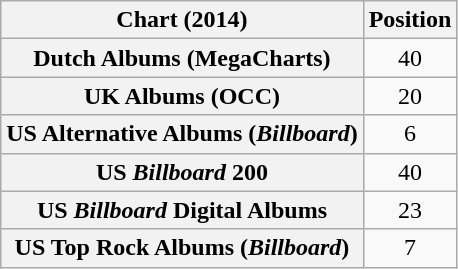<table class="wikitable plainrowheaders" style="text-align:center">
<tr>
<th scope="col">Chart (2014)</th>
<th scope="col">Position</th>
</tr>
<tr>
<th scope="row">Dutch Albums (MegaCharts)</th>
<td>40</td>
</tr>
<tr>
<th scope="row">UK Albums (OCC)</th>
<td>20</td>
</tr>
<tr>
<th scope="row">US Alternative Albums (<em>Billboard</em>)</th>
<td style="text-align:center;">6</td>
</tr>
<tr>
<th scope="row">US <em>Billboard</em> 200</th>
<td>40</td>
</tr>
<tr>
<th scope="row">US <em>Billboard</em> Digital Albums</th>
<td>23</td>
</tr>
<tr>
<th scope="row">US Top Rock Albums (<em>Billboard</em>)</th>
<td>7</td>
</tr>
</table>
